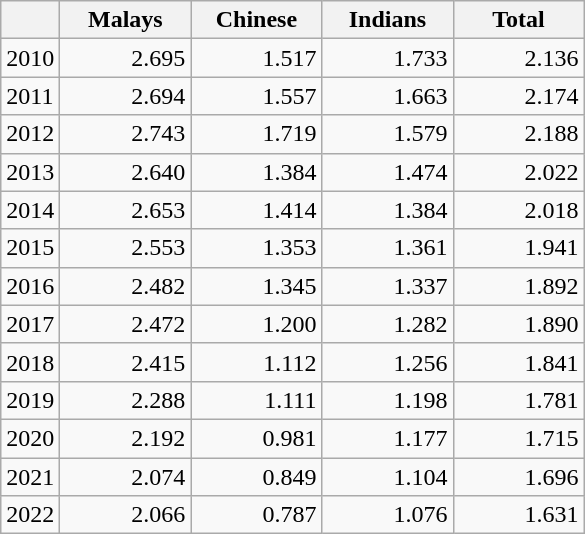<table class="wikitable">
<tr>
<th></th>
<th style="width:80px;">Malays</th>
<th style="width:80px;">Chinese</th>
<th style="width:80px;">Indians</th>
<th style="width:80px;">Total</th>
</tr>
<tr>
<td>2010</td>
<td style="text-align:right;">2.695</td>
<td style="text-align:right;">1.517</td>
<td style="text-align:right;">1.733</td>
<td style="text-align:right;">2.136</td>
</tr>
<tr>
<td>2011</td>
<td style="text-align:right;">2.694</td>
<td style="text-align:right;">1.557</td>
<td style="text-align:right;">1.663</td>
<td style="text-align:right;">2.174</td>
</tr>
<tr>
<td>2012</td>
<td style="text-align:right;">2.743</td>
<td style="text-align:right;">1.719</td>
<td style="text-align:right;">1.579</td>
<td style="text-align:right;">2.188</td>
</tr>
<tr>
<td>2013</td>
<td style="text-align:right;">2.640</td>
<td style="text-align:right;">1.384</td>
<td style="text-align:right;">1.474</td>
<td style="text-align:right;">2.022</td>
</tr>
<tr>
<td>2014</td>
<td style="text-align:right;">2.653</td>
<td style="text-align:right;">1.414</td>
<td style="text-align:right;">1.384</td>
<td style="text-align:right;">2.018</td>
</tr>
<tr>
<td>2015</td>
<td style="text-align:right;">2.553</td>
<td style="text-align:right;">1.353</td>
<td style="text-align:right;">1.361</td>
<td style="text-align:right;">1.941</td>
</tr>
<tr>
<td>2016</td>
<td style="text-align:right;">2.482</td>
<td style="text-align:right;">1.345</td>
<td style="text-align:right;">1.337</td>
<td style="text-align:right;">1.892</td>
</tr>
<tr>
<td>2017</td>
<td style="text-align:right;">2.472</td>
<td style="text-align:right;">1.200</td>
<td style="text-align:right;">1.282</td>
<td style="text-align:right;">1.890</td>
</tr>
<tr>
<td>2018</td>
<td style="text-align:right;">2.415</td>
<td style="text-align:right;">1.112</td>
<td style="text-align:right;">1.256</td>
<td style="text-align:right;">1.841</td>
</tr>
<tr>
<td>2019</td>
<td style="text-align:right;">2.288</td>
<td style="text-align:right;">1.111</td>
<td style="text-align:right;">1.198</td>
<td style="text-align:right;">1.781</td>
</tr>
<tr>
<td>2020</td>
<td style="text-align:right;">2.192</td>
<td style="text-align:right;">0.981</td>
<td style="text-align:right;">1.177</td>
<td style="text-align:right;">1.715</td>
</tr>
<tr>
<td>2021</td>
<td style="text-align:right;">2.074</td>
<td style="text-align:right;">0.849</td>
<td style="text-align:right;">1.104</td>
<td style="text-align:right;">1.696</td>
</tr>
<tr>
<td>2022</td>
<td style="text-align:right;">2.066</td>
<td style="text-align:right;">0.787</td>
<td style="text-align:right;">1.076</td>
<td style="text-align:right;">1.631</td>
</tr>
</table>
